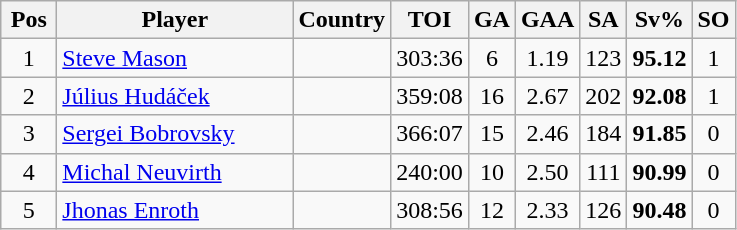<table class="wikitable sortable" style="text-align: center;">
<tr>
<th width=30>Pos</th>
<th width=150>Player</th>
<th>Country</th>
<th width=20>TOI</th>
<th width=20>GA</th>
<th width=20>GAA</th>
<th width=20>SA</th>
<th width=20>Sv%</th>
<th width=20>SO</th>
</tr>
<tr>
<td>1</td>
<td align=left><a href='#'>Steve Mason</a></td>
<td align=left></td>
<td>303:36</td>
<td>6</td>
<td>1.19</td>
<td>123</td>
<td><strong>95.12</strong></td>
<td>1</td>
</tr>
<tr>
<td>2</td>
<td align=left><a href='#'>Július Hudáček</a></td>
<td align=left></td>
<td>359:08</td>
<td>16</td>
<td>2.67</td>
<td>202</td>
<td><strong>92.08</strong></td>
<td>1</td>
</tr>
<tr>
<td>3</td>
<td align=left><a href='#'>Sergei Bobrovsky</a></td>
<td align=left></td>
<td>366:07</td>
<td>15</td>
<td>2.46</td>
<td>184</td>
<td><strong>91.85</strong></td>
<td>0</td>
</tr>
<tr>
<td>4</td>
<td align=left><a href='#'>Michal Neuvirth</a></td>
<td align=left></td>
<td>240:00</td>
<td>10</td>
<td>2.50</td>
<td>111</td>
<td><strong>90.99</strong></td>
<td>0</td>
</tr>
<tr>
<td>5</td>
<td align=left><a href='#'>Jhonas Enroth</a></td>
<td align=left></td>
<td>308:56</td>
<td>12</td>
<td>2.33</td>
<td>126</td>
<td><strong>90.48</strong></td>
<td>0</td>
</tr>
</table>
